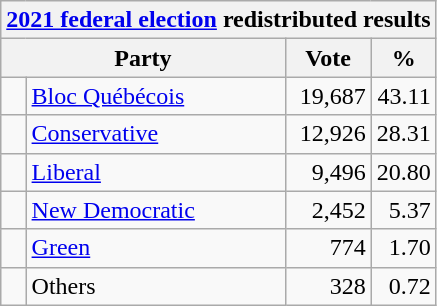<table class="wikitable">
<tr>
<th colspan="4"><a href='#'>2021 federal election</a> redistributed results</th>
</tr>
<tr>
<th bgcolor="#DDDDFF" width="130px" colspan="2">Party</th>
<th bgcolor="#DDDDFF" width="50px">Vote</th>
<th bgcolor="#DDDDFF" width="30px">%</th>
</tr>
<tr>
<td> </td>
<td><a href='#'>Bloc Québécois</a></td>
<td align=right>19,687</td>
<td align=right>43.11</td>
</tr>
<tr>
<td> </td>
<td><a href='#'>Conservative</a></td>
<td align=right>12,926</td>
<td align=right>28.31</td>
</tr>
<tr>
<td> </td>
<td><a href='#'>Liberal</a></td>
<td align=right>9,496</td>
<td align=right>20.80</td>
</tr>
<tr>
<td> </td>
<td><a href='#'>New Democratic</a></td>
<td align=right>2,452</td>
<td align=right>5.37</td>
</tr>
<tr>
<td> </td>
<td><a href='#'>Green</a></td>
<td align=right>774</td>
<td align=right>1.70</td>
</tr>
<tr>
<td> </td>
<td>Others</td>
<td align=right>328</td>
<td align=right>0.72</td>
</tr>
</table>
